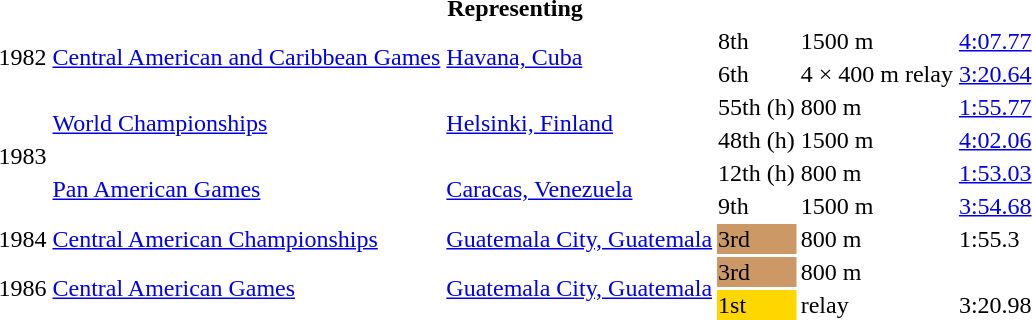<table>
<tr>
<th colspan=6>Representing </th>
</tr>
<tr>
<td rowspan=2>1982</td>
<td rowspan=2><a href='#'>Central American and Caribbean Games</a></td>
<td rowspan=2><a href='#'>Havana, Cuba</a></td>
<td>8th</td>
<td>1500 m</td>
<td><a href='#'>4:07.77</a></td>
</tr>
<tr>
<td>6th</td>
<td>4 × 400 m relay</td>
<td><a href='#'>3:20.64</a></td>
</tr>
<tr>
<td rowspan=4>1983</td>
<td rowspan=2><a href='#'>World Championships</a></td>
<td rowspan=2><a href='#'>Helsinki, Finland</a></td>
<td>55th (h)</td>
<td>800 m</td>
<td><a href='#'>1:55.77</a></td>
</tr>
<tr>
<td>48th (h)</td>
<td>1500 m</td>
<td><a href='#'>4:02.06</a></td>
</tr>
<tr>
<td rowspan=2><a href='#'>Pan American Games</a></td>
<td rowspan=2><a href='#'>Caracas, Venezuela</a></td>
<td>12th (h)</td>
<td>800 m</td>
<td><a href='#'>1:53.03</a></td>
</tr>
<tr>
<td>9th</td>
<td>1500 m</td>
<td><a href='#'>3:54.68</a></td>
</tr>
<tr>
<td>1984</td>
<td><a href='#'>Central American Championships</a></td>
<td><a href='#'>Guatemala City, Guatemala</a></td>
<td bgcolor=cc9966>3rd</td>
<td>800 m</td>
<td>1:55.3</td>
</tr>
<tr>
<td rowspan=2>1986</td>
<td rowspan=2><a href='#'>Central American Games</a></td>
<td rowspan=2><a href='#'>Guatemala City, Guatemala</a></td>
<td bgcolor=cc9966>3rd</td>
<td>800 m</td>
<td></td>
</tr>
<tr>
<td bgcolor=gold>1st</td>
<td> relay</td>
<td>3:20.98</td>
</tr>
</table>
